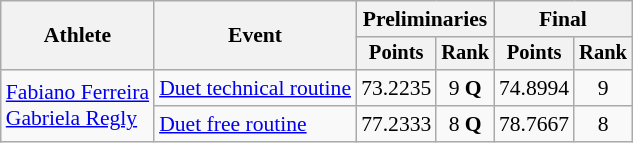<table class=wikitable style="font-size:90%">
<tr>
<th rowspan="2">Athlete</th>
<th rowspan="2">Event</th>
<th colspan="2">Preliminaries</th>
<th colspan="2">Final</th>
</tr>
<tr style="font-size:95%">
<th>Points</th>
<th>Rank</th>
<th>Points</th>
<th>Rank</th>
</tr>
<tr align=center>
<td align=left rowspan="2"><a href='#'>Fabiano Ferreira</a><br><a href='#'>Gabriela Regly</a></td>
<td align=left><a href='#'>Duet technical routine</a></td>
<td>73.2235</td>
<td>9 <strong>Q</strong></td>
<td>74.8994</td>
<td>9</td>
</tr>
<tr align=center>
<td align=left><a href='#'>Duet free routine</a></td>
<td>77.2333</td>
<td>8 <strong>Q</strong></td>
<td>78.7667</td>
<td>8</td>
</tr>
</table>
